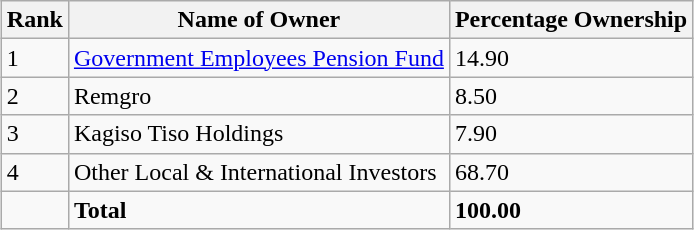<table class="wikitable sortable" style="margin-left:auto;margin-right:auto">
<tr>
<th style="width:2em;">Rank</th>
<th>Name of Owner</th>
<th>Percentage Ownership</th>
</tr>
<tr>
<td>1</td>
<td><a href='#'>Government Employees Pension Fund</a></td>
<td>14.90</td>
</tr>
<tr>
<td>2</td>
<td>Remgro</td>
<td>8.50</td>
</tr>
<tr>
<td>3</td>
<td>Kagiso Tiso Holdings</td>
<td>7.90</td>
</tr>
<tr>
<td>4</td>
<td>Other Local & International Investors</td>
<td>68.70</td>
</tr>
<tr>
<td></td>
<td><strong>Total</strong></td>
<td><strong>100.00</strong></td>
</tr>
</table>
